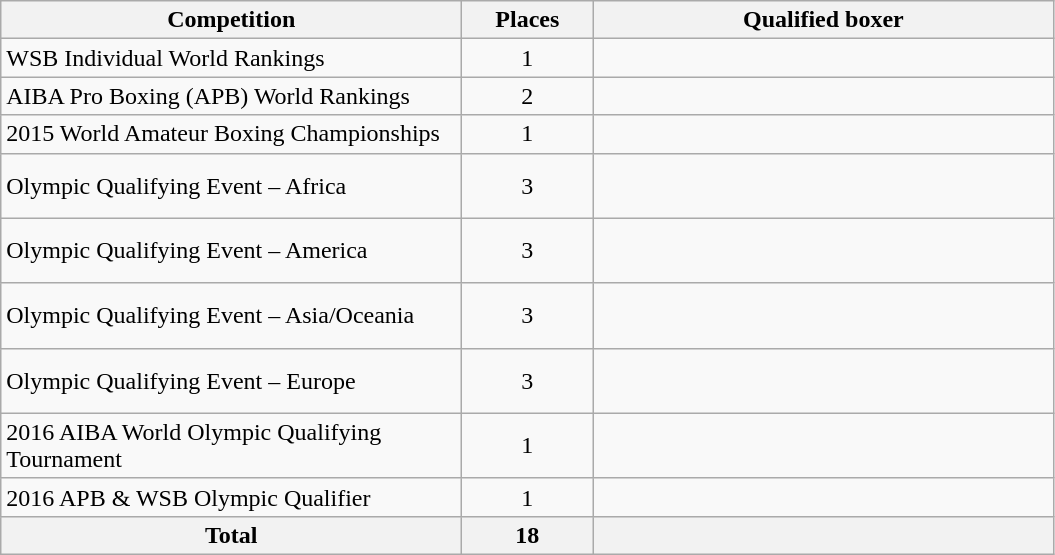<table class=wikitable>
<tr>
<th width=300>Competition</th>
<th width=80>Places</th>
<th width=300>Qualified boxer</th>
</tr>
<tr>
<td>WSB Individual World Rankings</td>
<td align="center">1</td>
<td></td>
</tr>
<tr>
<td>AIBA Pro Boxing (APB) World Rankings</td>
<td align="center">2</td>
<td><br></td>
</tr>
<tr>
<td>2015 World Amateur Boxing Championships</td>
<td align="center">1</td>
<td></td>
</tr>
<tr>
<td>Olympic Qualifying Event – Africa</td>
<td align="center">3</td>
<td><br><br></td>
</tr>
<tr>
<td>Olympic Qualifying Event – America</td>
<td align="center">3</td>
<td><br><br></td>
</tr>
<tr>
<td>Olympic Qualifying Event – Asia/Oceania</td>
<td align="center">3</td>
<td><br><br></td>
</tr>
<tr>
<td>Olympic Qualifying Event – Europe</td>
<td align="center">3</td>
<td><br><br></td>
</tr>
<tr>
<td>2016 AIBA World Olympic Qualifying Tournament</td>
<td align="center">1</td>
<td></td>
</tr>
<tr>
<td>2016 APB & WSB Olympic Qualifier</td>
<td align="center">1</td>
<td></td>
</tr>
<tr>
<th>Total</th>
<th>18</th>
<th></th>
</tr>
</table>
